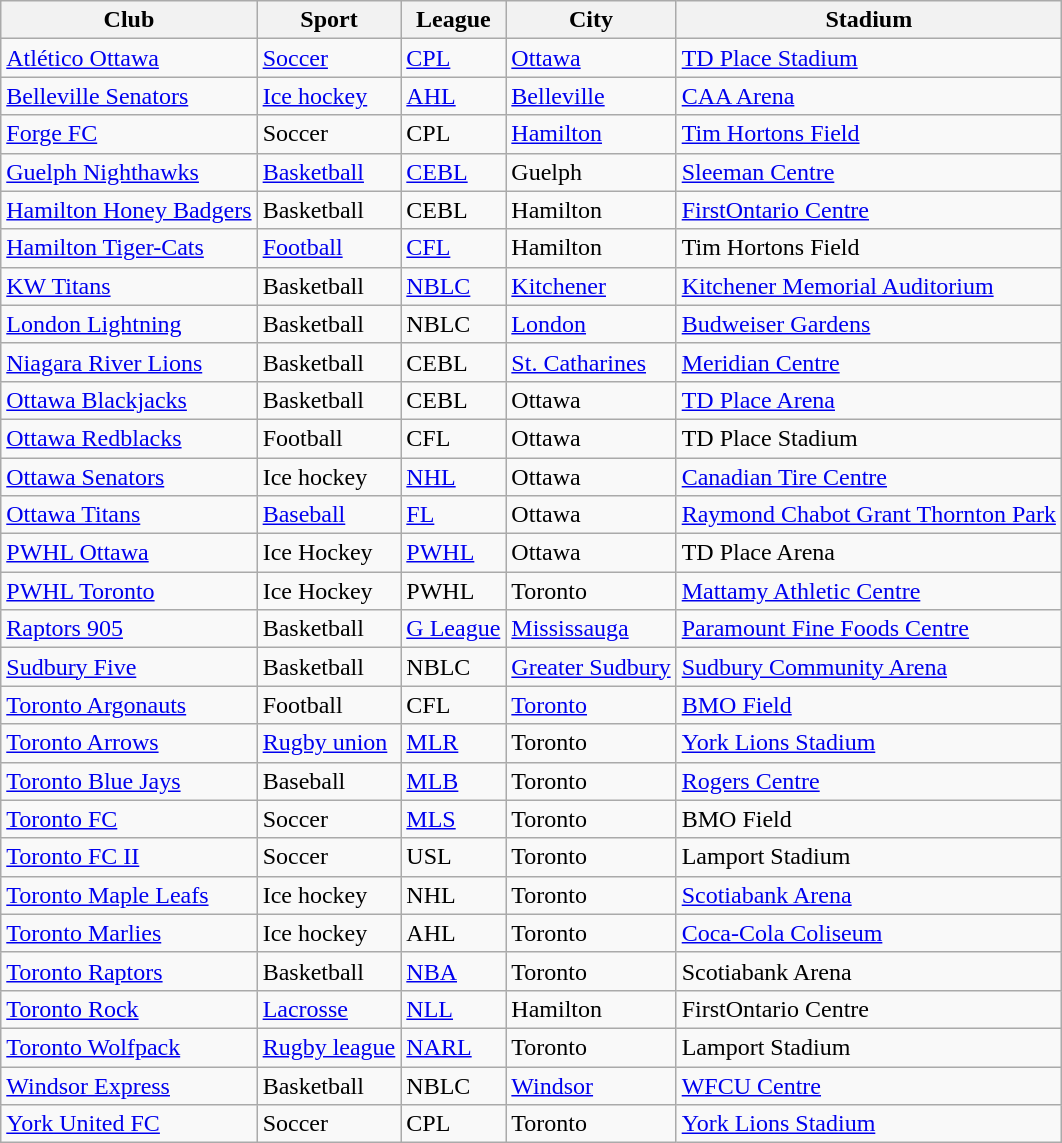<table class="wikitable sortable" style="margin:1em; clear:right; text-align:left; line-height:normal;">
<tr>
<th>Club</th>
<th>Sport</th>
<th>League</th>
<th>City</th>
<th>Stadium</th>
</tr>
<tr>
<td><a href='#'>Atlético Ottawa</a></td>
<td><a href='#'>Soccer</a></td>
<td><a href='#'>CPL</a></td>
<td><a href='#'>Ottawa</a></td>
<td><a href='#'>TD Place Stadium</a></td>
</tr>
<tr>
<td><a href='#'>Belleville Senators</a></td>
<td><a href='#'>Ice hockey</a></td>
<td><a href='#'>AHL</a></td>
<td><a href='#'>Belleville</a></td>
<td><a href='#'>CAA Arena</a></td>
</tr>
<tr>
<td><a href='#'>Forge FC</a></td>
<td>Soccer</td>
<td>CPL</td>
<td><a href='#'>Hamilton</a></td>
<td><a href='#'>Tim Hortons Field</a></td>
</tr>
<tr>
<td><a href='#'>Guelph Nighthawks</a></td>
<td><a href='#'>Basketball</a></td>
<td><a href='#'>CEBL</a></td>
<td>Guelph</td>
<td><a href='#'>Sleeman Centre</a></td>
</tr>
<tr>
<td><a href='#'>Hamilton Honey Badgers</a></td>
<td>Basketball</td>
<td>CEBL</td>
<td>Hamilton</td>
<td><a href='#'>FirstOntario Centre</a></td>
</tr>
<tr>
<td><a href='#'>Hamilton Tiger-Cats</a></td>
<td><a href='#'>Football</a></td>
<td><a href='#'>CFL</a></td>
<td>Hamilton</td>
<td>Tim Hortons Field</td>
</tr>
<tr>
<td><a href='#'>KW Titans</a></td>
<td>Basketball</td>
<td><a href='#'>NBLC</a></td>
<td><a href='#'>Kitchener</a></td>
<td><a href='#'>Kitchener Memorial Auditorium</a></td>
</tr>
<tr>
<td><a href='#'>London Lightning</a></td>
<td>Basketball</td>
<td>NBLC</td>
<td><a href='#'>London</a></td>
<td><a href='#'>Budweiser Gardens</a></td>
</tr>
<tr>
<td><a href='#'>Niagara River Lions</a></td>
<td>Basketball</td>
<td>CEBL</td>
<td><a href='#'>St. Catharines</a></td>
<td><a href='#'>Meridian Centre</a></td>
</tr>
<tr>
<td><a href='#'>Ottawa Blackjacks</a></td>
<td>Basketball</td>
<td>CEBL</td>
<td>Ottawa</td>
<td><a href='#'>TD Place Arena</a></td>
</tr>
<tr>
<td><a href='#'>Ottawa Redblacks</a></td>
<td>Football</td>
<td>CFL</td>
<td>Ottawa</td>
<td>TD Place Stadium</td>
</tr>
<tr>
<td><a href='#'>Ottawa Senators</a></td>
<td>Ice hockey</td>
<td><a href='#'>NHL</a></td>
<td>Ottawa</td>
<td><a href='#'>Canadian Tire Centre</a></td>
</tr>
<tr>
<td><a href='#'>Ottawa Titans</a></td>
<td><a href='#'>Baseball</a></td>
<td><a href='#'>FL</a></td>
<td>Ottawa</td>
<td><a href='#'>Raymond Chabot Grant Thornton Park</a></td>
</tr>
<tr>
<td><a href='#'>PWHL Ottawa</a></td>
<td>Ice Hockey</td>
<td><a href='#'>PWHL</a></td>
<td>Ottawa</td>
<td>TD Place Arena</td>
</tr>
<tr>
<td><a href='#'>PWHL Toronto</a></td>
<td>Ice Hockey</td>
<td>PWHL</td>
<td>Toronto</td>
<td><a href='#'>Mattamy Athletic Centre</a></td>
</tr>
<tr>
<td><a href='#'>Raptors 905</a></td>
<td>Basketball</td>
<td><a href='#'>G League</a></td>
<td><a href='#'>Mississauga</a></td>
<td><a href='#'>Paramount Fine Foods Centre</a></td>
</tr>
<tr>
<td><a href='#'>Sudbury Five</a></td>
<td>Basketball</td>
<td>NBLC</td>
<td><a href='#'>Greater Sudbury</a></td>
<td><a href='#'>Sudbury Community Arena</a></td>
</tr>
<tr>
<td><a href='#'>Toronto Argonauts</a></td>
<td>Football</td>
<td>CFL</td>
<td><a href='#'>Toronto</a></td>
<td><a href='#'>BMO Field</a></td>
</tr>
<tr>
<td><a href='#'>Toronto Arrows</a></td>
<td><a href='#'>Rugby union</a></td>
<td><a href='#'>MLR</a></td>
<td>Toronto</td>
<td><a href='#'>York Lions Stadium</a></td>
</tr>
<tr>
<td><a href='#'>Toronto Blue Jays</a></td>
<td>Baseball</td>
<td><a href='#'>MLB</a></td>
<td>Toronto</td>
<td><a href='#'>Rogers Centre</a></td>
</tr>
<tr>
<td><a href='#'>Toronto FC</a></td>
<td>Soccer</td>
<td><a href='#'>MLS</a></td>
<td>Toronto</td>
<td>BMO Field</td>
</tr>
<tr>
<td><a href='#'>Toronto FC II</a></td>
<td>Soccer</td>
<td>USL</td>
<td>Toronto</td>
<td>Lamport Stadium</td>
</tr>
<tr>
<td><a href='#'>Toronto Maple Leafs</a></td>
<td>Ice hockey</td>
<td>NHL</td>
<td>Toronto</td>
<td><a href='#'>Scotiabank Arena</a></td>
</tr>
<tr>
<td><a href='#'>Toronto Marlies</a></td>
<td>Ice hockey</td>
<td>AHL</td>
<td>Toronto</td>
<td><a href='#'>Coca-Cola Coliseum</a></td>
</tr>
<tr>
<td><a href='#'>Toronto Raptors</a></td>
<td>Basketball</td>
<td><a href='#'>NBA</a></td>
<td>Toronto</td>
<td>Scotiabank Arena</td>
</tr>
<tr>
<td><a href='#'>Toronto Rock</a></td>
<td><a href='#'>Lacrosse</a></td>
<td><a href='#'>NLL</a></td>
<td>Hamilton</td>
<td>FirstOntario Centre</td>
</tr>
<tr>
<td><a href='#'>Toronto Wolfpack</a></td>
<td><a href='#'>Rugby league</a></td>
<td><a href='#'>NARL</a></td>
<td>Toronto</td>
<td>Lamport Stadium</td>
</tr>
<tr>
<td><a href='#'>Windsor Express</a></td>
<td>Basketball</td>
<td>NBLC</td>
<td><a href='#'>Windsor</a></td>
<td><a href='#'>WFCU Centre</a></td>
</tr>
<tr>
<td><a href='#'>York United FC</a></td>
<td>Soccer</td>
<td>CPL</td>
<td>Toronto</td>
<td><a href='#'>York Lions Stadium</a></td>
</tr>
</table>
